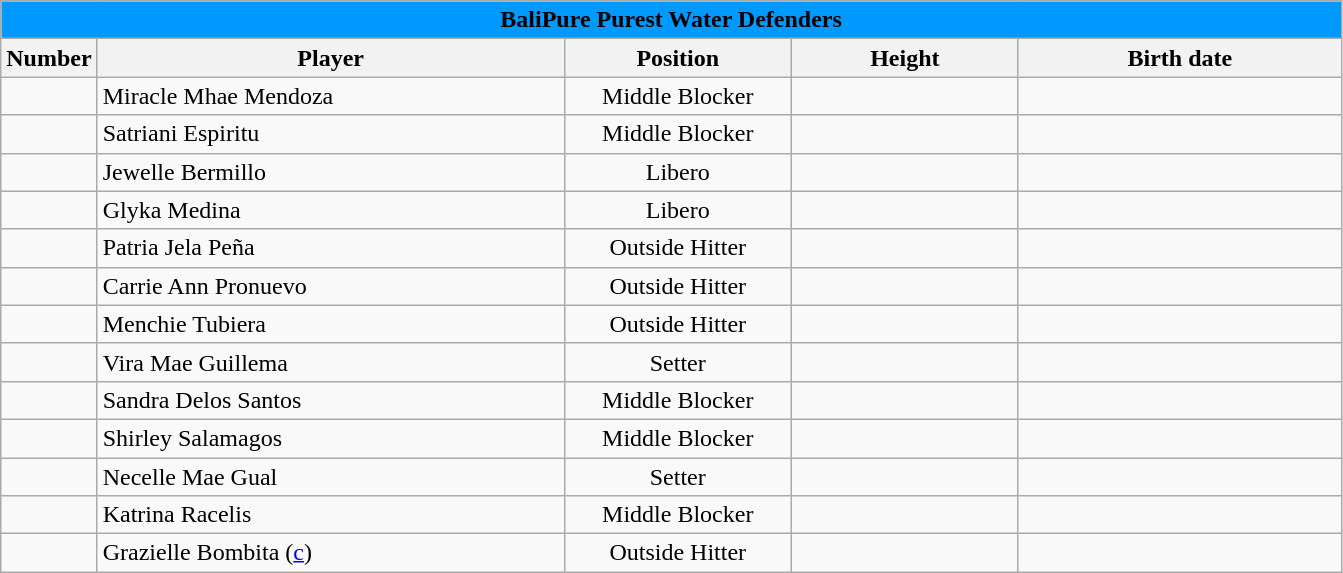<table class="wikitable sortable" style="font-size:100%; text-align:left">
<tr>
<th colspan="5" style= "background:#0099ff; color:black; text-align: center"><strong>BaliPure Purest Water Defenders</strong></th>
</tr>
<tr style="background:#FFFFFF;">
<th style= "align=center; width:2em;">Number</th>
<th style= "align=center;width:19em;">Player</th>
<th style= "align=center; width:9em;">Position</th>
<th style= "align=center; width:9em;">Height</th>
<th style= "align=center; width:13em;">Birth date</th>
</tr>
<tr align=center>
<td></td>
<td align=left>Miracle Mhae Mendoza</td>
<td>Middle Blocker</td>
<td></td>
<td></td>
</tr>
<tr align=center>
<td></td>
<td align=left>Satriani Espiritu</td>
<td>Middle Blocker</td>
<td></td>
<td></td>
</tr>
<tr align=center>
<td></td>
<td align=left>Jewelle Bermillo</td>
<td>Libero</td>
<td></td>
<td></td>
</tr>
<tr align=center>
<td></td>
<td align=left>Glyka Medina</td>
<td>Libero</td>
<td></td>
<td></td>
</tr>
<tr align=center>
<td></td>
<td align=left>Patria Jela Peña</td>
<td>Outside Hitter</td>
<td></td>
<td></td>
</tr>
<tr align=center>
<td></td>
<td align=left>Carrie Ann Pronuevo</td>
<td>Outside Hitter</td>
<td></td>
<td></td>
</tr>
<tr align=center>
<td></td>
<td align=left>Menchie Tubiera</td>
<td>Outside Hitter</td>
<td></td>
<td></td>
</tr>
<tr align=center>
<td></td>
<td align=left>Vira Mae Guillema</td>
<td>Setter</td>
<td></td>
<td></td>
</tr>
<tr align=center>
<td></td>
<td align=left>Sandra Delos Santos</td>
<td>Middle Blocker</td>
<td></td>
<td></td>
</tr>
<tr align=center>
<td></td>
<td align=left>Shirley Salamagos</td>
<td>Middle Blocker</td>
<td></td>
<td></td>
</tr>
<tr align=center>
<td></td>
<td align=left>Necelle Mae Gual</td>
<td>Setter</td>
<td></td>
<td></td>
</tr>
<tr align=center>
<td></td>
<td align=left>Katrina Racelis</td>
<td>Middle Blocker</td>
<td></td>
<td align=right></td>
</tr>
<tr align=center>
<td></td>
<td align=left>Grazielle Bombita (<a href='#'>c</a>)</td>
<td>Outside Hitter</td>
<td></td>
<td align=right></td>
</tr>
</table>
